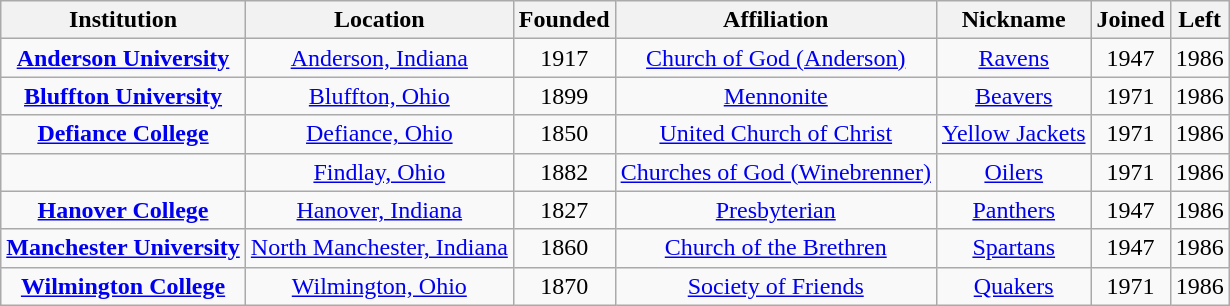<table class="sortable wikitable" style="text-align:center;">
<tr>
<th>Institution</th>
<th>Location</th>
<th>Founded</th>
<th>Affiliation</th>
<th>Nickname</th>
<th>Joined</th>
<th>Left</th>
</tr>
<tr>
<td><strong><a href='#'>Anderson University</a></strong></td>
<td><a href='#'>Anderson, Indiana</a></td>
<td>1917</td>
<td><a href='#'>Church of God (Anderson)</a></td>
<td><a href='#'>Ravens</a></td>
<td>1947</td>
<td>1986</td>
</tr>
<tr>
<td><strong><a href='#'>Bluffton University</a></strong></td>
<td><a href='#'>Bluffton, Ohio</a></td>
<td>1899</td>
<td><a href='#'>Mennonite</a></td>
<td><a href='#'>Beavers</a></td>
<td>1971</td>
<td>1986</td>
</tr>
<tr>
<td><strong><a href='#'>Defiance College</a></strong></td>
<td><a href='#'>Defiance, Ohio</a></td>
<td>1850</td>
<td><a href='#'>United Church of Christ</a></td>
<td><a href='#'>Yellow Jackets</a></td>
<td>1971</td>
<td>1986</td>
</tr>
<tr>
<td></td>
<td><a href='#'>Findlay, Ohio</a></td>
<td>1882</td>
<td><a href='#'>Churches of God (Winebrenner)</a></td>
<td><a href='#'>Oilers</a></td>
<td>1971</td>
<td>1986</td>
</tr>
<tr>
<td><strong><a href='#'>Hanover College</a></strong></td>
<td><a href='#'>Hanover, Indiana</a></td>
<td>1827</td>
<td><a href='#'>Presbyterian</a></td>
<td><a href='#'>Panthers</a></td>
<td>1947</td>
<td>1986</td>
</tr>
<tr>
<td><strong><a href='#'>Manchester University</a></strong></td>
<td><a href='#'>North Manchester, Indiana</a></td>
<td>1860</td>
<td><a href='#'>Church of the Brethren</a></td>
<td><a href='#'>Spartans</a></td>
<td>1947</td>
<td>1986</td>
</tr>
<tr>
<td><strong><a href='#'>Wilmington College</a></strong></td>
<td><a href='#'>Wilmington, Ohio</a></td>
<td>1870</td>
<td><a href='#'>Society of Friends</a></td>
<td><a href='#'>Quakers</a></td>
<td>1971</td>
<td>1986</td>
</tr>
</table>
